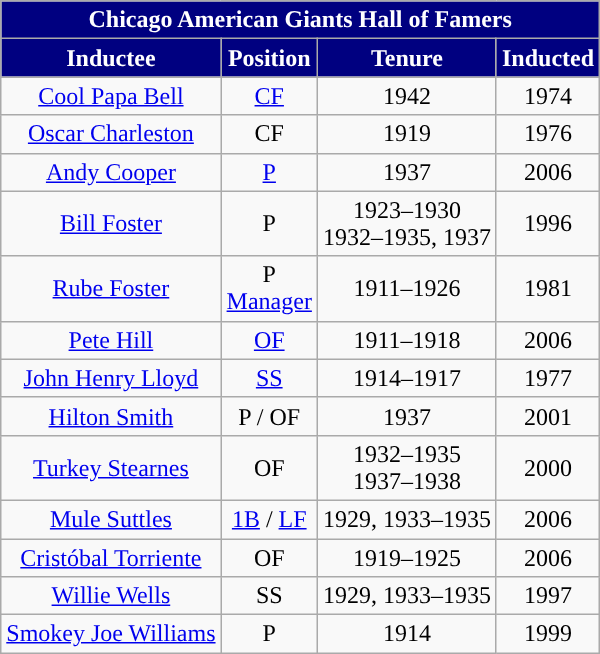<table class="wikitable" style="text-align:center">
<tr>
<th colspan=4 style="background:navy; color:white;">Chicago American Giants Hall of Famers</th>
</tr>
<tr>
<th style="background:navy; color:white;">Inductee</th>
<th style="background:navy; color:white;">Position</th>
<th style="background:navy; color:white;">Tenure</th>
<th style="background:navy; color:white;">Inducted</th>
</tr>
<tr>
<td><a href='#'>Cool Papa Bell</a></td>
<td><a href='#'>CF</a></td>
<td>1942</td>
<td>1974</td>
</tr>
<tr>
<td><a href='#'>Oscar Charleston</a></td>
<td>CF</td>
<td>1919</td>
<td>1976</td>
</tr>
<tr>
<td><a href='#'>Andy Cooper</a></td>
<td><a href='#'>P</a></td>
<td>1937</td>
<td>2006</td>
</tr>
<tr>
<td><a href='#'>Bill Foster</a></td>
<td>P</td>
<td>1923–1930<br>1932–1935, 1937</td>
<td>1996</td>
</tr>
<tr>
<td><a href='#'>Rube Foster</a></td>
<td>P<br><a href='#'>Manager</a></td>
<td>1911–1926</td>
<td>1981</td>
</tr>
<tr>
<td><a href='#'>Pete Hill</a></td>
<td><a href='#'>OF</a></td>
<td>1911–1918</td>
<td>2006</td>
</tr>
<tr>
<td><a href='#'>John Henry Lloyd</a></td>
<td><a href='#'>SS</a></td>
<td>1914–1917</td>
<td>1977</td>
</tr>
<tr>
<td><a href='#'>Hilton Smith</a></td>
<td>P / OF</td>
<td>1937</td>
<td>2001</td>
</tr>
<tr>
<td><a href='#'>Turkey Stearnes</a></td>
<td>OF</td>
<td>1932–1935<br>1937–1938</td>
<td>2000</td>
</tr>
<tr>
<td><a href='#'>Mule Suttles</a></td>
<td><a href='#'>1B</a> / <a href='#'>LF</a></td>
<td>1929, 1933–1935</td>
<td>2006</td>
</tr>
<tr>
<td><a href='#'>Cristóbal Torriente</a></td>
<td>OF</td>
<td>1919–1925</td>
<td>2006</td>
</tr>
<tr>
<td><a href='#'>Willie Wells</a></td>
<td>SS</td>
<td>1929, 1933–1935</td>
<td>1997</td>
</tr>
<tr>
<td><a href='#'>Smokey Joe Williams</a></td>
<td>P</td>
<td>1914</td>
<td>1999</td>
</tr>
</table>
